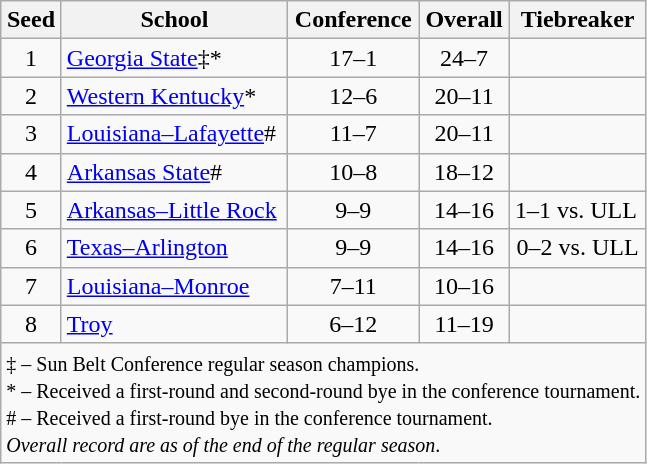<table class="wikitable" style="text-align:center">
<tr>
<th>Seed</th>
<th>School</th>
<th>Conference</th>
<th>Overall</th>
<th>Tiebreaker</th>
</tr>
<tr>
<td>1</td>
<td align=left><a href='#'>Georgia State</a>‡*</td>
<td>17–1</td>
<td>24–7</td>
<td></td>
</tr>
<tr>
<td>2</td>
<td align=left><a href='#'>Western Kentucky</a>*</td>
<td>12–6</td>
<td>20–11</td>
<td></td>
</tr>
<tr>
<td>3</td>
<td align=left><a href='#'>Louisiana–Lafayette</a>#</td>
<td>11–7</td>
<td>20–11</td>
<td></td>
</tr>
<tr>
<td>4</td>
<td align=left><a href='#'>Arkansas State</a>#</td>
<td>10–8</td>
<td>18–12</td>
<td></td>
</tr>
<tr>
<td>5</td>
<td align=left><a href='#'>Arkansas–Little Rock</a></td>
<td>9–9</td>
<td>14–16</td>
<td align=left>1–1 vs. ULL</td>
</tr>
<tr>
<td>6</td>
<td align=left><a href='#'>Texas–Arlington</a></td>
<td>9–9</td>
<td>14–16</td>
<td>0–2 vs. ULL</td>
</tr>
<tr>
<td>7</td>
<td align=left><a href='#'>Louisiana–Monroe</a></td>
<td>7–11</td>
<td>10–16</td>
<td></td>
</tr>
<tr>
<td>8</td>
<td align=left><a href='#'>Troy</a></td>
<td>6–12</td>
<td>11–19</td>
<td></td>
</tr>
<tr>
<td colspan=6 align=left><small>‡ – Sun Belt Conference regular season champions.<br>* – Received a first-round and second-round bye in the conference tournament.<br># – Received a first-round bye in the conference tournament. <br><em>Overall record are as of the end of the regular season</em>.</small></td>
</tr>
</table>
